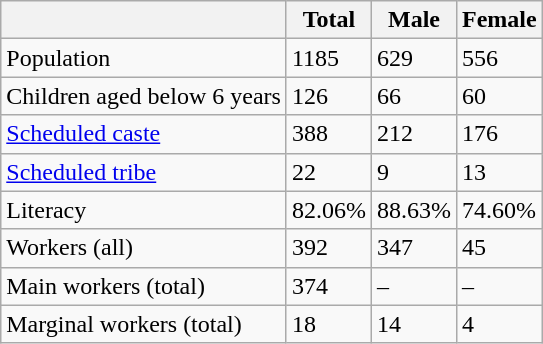<table class="wikitable sortable">
<tr>
<th></th>
<th>Total</th>
<th>Male</th>
<th>Female</th>
</tr>
<tr>
<td>Population</td>
<td>1185</td>
<td>629</td>
<td>556</td>
</tr>
<tr>
<td>Children aged below 6 years</td>
<td>126</td>
<td>66</td>
<td>60</td>
</tr>
<tr>
<td><a href='#'>Scheduled caste</a></td>
<td>388</td>
<td>212</td>
<td>176</td>
</tr>
<tr>
<td><a href='#'>Scheduled tribe</a></td>
<td>22</td>
<td>9</td>
<td>13</td>
</tr>
<tr>
<td>Literacy</td>
<td>82.06%</td>
<td>88.63%</td>
<td>74.60%</td>
</tr>
<tr>
<td>Workers (all)</td>
<td>392</td>
<td>347</td>
<td>45</td>
</tr>
<tr>
<td>Main workers (total)</td>
<td>374</td>
<td>–</td>
<td>–</td>
</tr>
<tr>
<td>Marginal workers (total)</td>
<td>18</td>
<td>14</td>
<td>4</td>
</tr>
</table>
